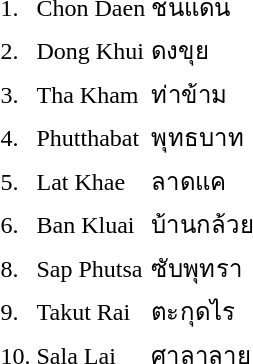<table>
<tr>
<td>1.</td>
<td>Chon Daen</td>
<td>ชนแดน</td>
<td></td>
</tr>
<tr>
<td>2.</td>
<td>Dong Khui</td>
<td>ดงขุย</td>
<td></td>
</tr>
<tr>
<td>3.</td>
<td>Tha Kham</td>
<td>ท่าข้าม</td>
<td></td>
</tr>
<tr>
<td>4.</td>
<td>Phutthabat</td>
<td>พุทธบาท</td>
<td></td>
</tr>
<tr>
<td>5.</td>
<td>Lat Khae</td>
<td>ลาดแค</td>
<td></td>
</tr>
<tr>
<td>6.</td>
<td>Ban Kluai</td>
<td>บ้านกล้วย</td>
<td></td>
</tr>
<tr>
<td>8.</td>
<td>Sap Phutsa</td>
<td>ซับพุทรา</td>
<td></td>
</tr>
<tr>
<td>9.</td>
<td>Takut Rai</td>
<td>ตะกุดไร</td>
<td></td>
</tr>
<tr>
<td>10.</td>
<td>Sala Lai</td>
<td>ศาลาลาย</td>
<td></td>
</tr>
</table>
